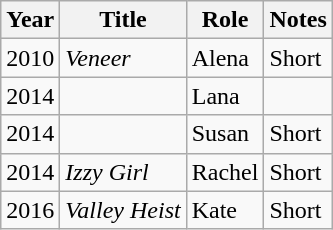<table class="wikitable sortable">
<tr>
<th>Year</th>
<th>Title</th>
<th>Role</th>
<th class="unsortable">Notes</th>
</tr>
<tr>
<td>2010</td>
<td><em>Veneer</em></td>
<td>Alena</td>
<td>Short</td>
</tr>
<tr>
<td>2014</td>
<td><em></em></td>
<td>Lana</td>
<td></td>
</tr>
<tr>
<td>2014</td>
<td><em></em></td>
<td>Susan</td>
<td>Short</td>
</tr>
<tr>
<td>2014</td>
<td><em>Izzy Girl</em></td>
<td>Rachel</td>
<td>Short</td>
</tr>
<tr>
<td>2016</td>
<td><em>Valley Heist</em></td>
<td>Kate</td>
<td>Short</td>
</tr>
</table>
